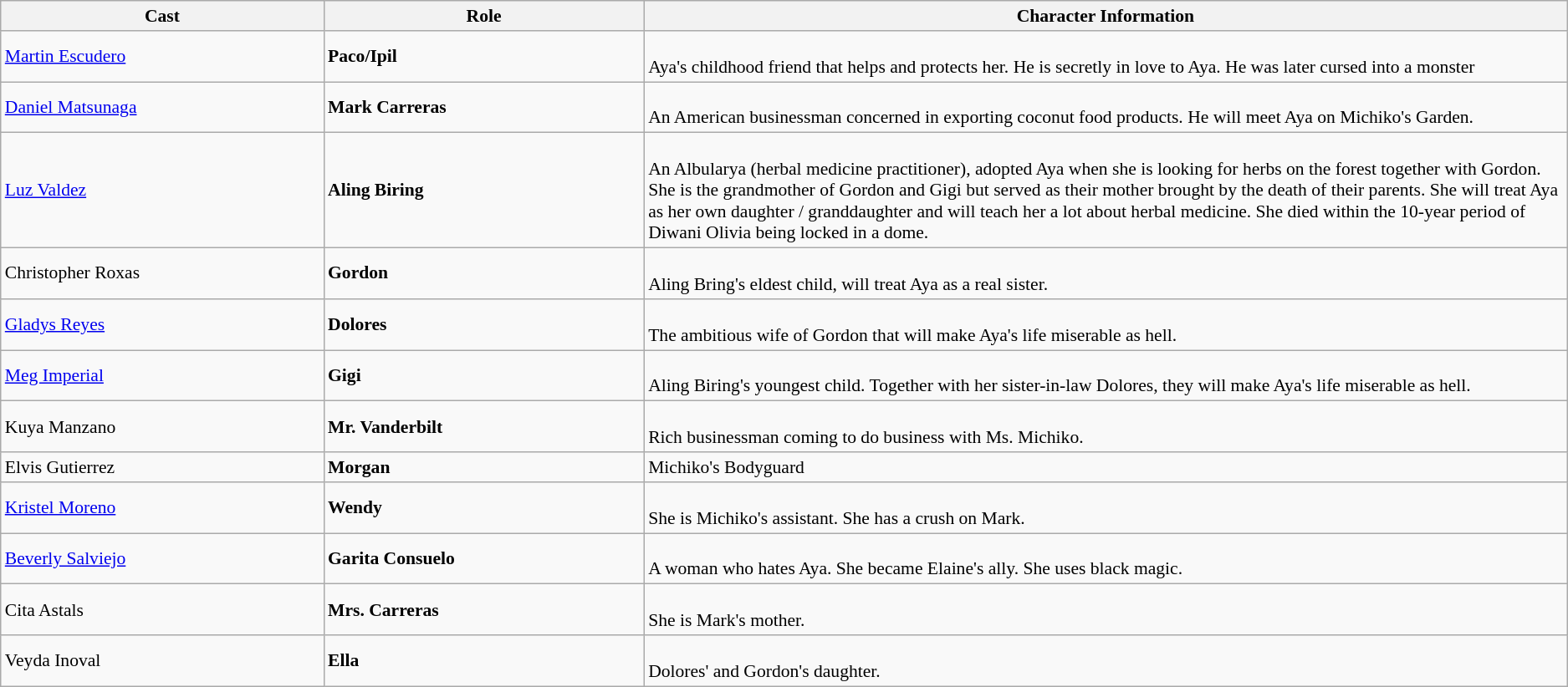<table class="wikitable" style="font-size:90%;">
<tr>
<th width="5%">Cast</th>
<th width="5%">Role</th>
<th width="15%">Character Information</th>
</tr>
<tr>
<td><a href='#'>Martin Escudero</a></td>
<td><strong>Paco/Ipil</strong></td>
<td><br>Aya's childhood friend that helps and protects her. He is secretly in love to Aya. He was later cursed into a monster</td>
</tr>
<tr>
<td><a href='#'>Daniel Matsunaga</a></td>
<td><strong>Mark Carreras</strong></td>
<td><br>An American businessman concerned in exporting coconut food products. He will meet Aya on Michiko's Garden.</td>
</tr>
<tr>
<td><a href='#'>Luz Valdez</a></td>
<td><strong>Aling Biring</strong></td>
<td><br>An Albularya (herbal medicine practitioner), adopted Aya when she is looking for herbs on the forest together with Gordon. She is the grandmother of Gordon and Gigi but served as their mother brought by the death of their parents. She will treat Aya as her own daughter / granddaughter and will teach her a lot about herbal medicine. She died within the 10-year period of Diwani Olivia being locked in a dome.</td>
</tr>
<tr>
<td>Christopher Roxas</td>
<td><strong>Gordon</strong></td>
<td><br>Aling Bring's eldest child, will treat Aya as a real sister.</td>
</tr>
<tr>
<td><a href='#'>Gladys Reyes</a></td>
<td><strong>Dolores</strong></td>
<td><br>The ambitious wife of Gordon that will make Aya's life miserable as hell.</td>
</tr>
<tr>
<td><a href='#'>Meg Imperial</a></td>
<td><strong>Gigi</strong></td>
<td><br>Aling Biring's youngest child. Together with her sister-in-law Dolores, they will make Aya's life miserable as hell.</td>
</tr>
<tr>
<td>Kuya Manzano</td>
<td><strong>Mr. Vanderbilt</strong></td>
<td><br>Rich businessman coming to do business with Ms. Michiko.</td>
</tr>
<tr>
<td>Elvis Gutierrez</td>
<td><strong>Morgan</strong></td>
<td>Michiko's Bodyguard</td>
</tr>
<tr>
<td><a href='#'>Kristel Moreno</a></td>
<td><strong>Wendy</strong></td>
<td><br>She is Michiko's assistant. She has a crush on Mark.</td>
</tr>
<tr>
<td><a href='#'>Beverly Salviejo</a></td>
<td><strong>Garita Consuelo</strong></td>
<td><br>A woman who hates Aya. She became Elaine's ally. She uses black magic.</td>
</tr>
<tr>
<td>Cita Astals</td>
<td><strong>Mrs. Carreras</strong></td>
<td><br>She is Mark's mother.</td>
</tr>
<tr>
<td>Veyda Inoval</td>
<td><strong>Ella</strong></td>
<td><br>Dolores' and Gordon's daughter.</td>
</tr>
</table>
